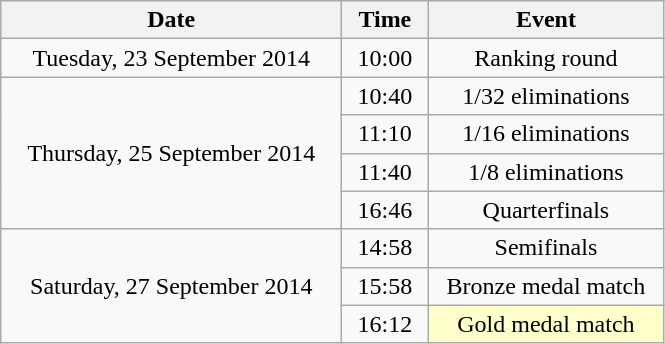<table class = "wikitable" style="text-align:center;">
<tr>
<th width=220>Date</th>
<th width=50>Time</th>
<th width=150>Event</th>
</tr>
<tr>
<td>Tuesday, 23 September 2014</td>
<td>10:00</td>
<td>Ranking round</td>
</tr>
<tr>
<td rowspan=4>Thursday, 25 September 2014</td>
<td>10:40</td>
<td>1/32 eliminations</td>
</tr>
<tr>
<td>11:10</td>
<td>1/16 eliminations</td>
</tr>
<tr>
<td>11:40</td>
<td>1/8 eliminations</td>
</tr>
<tr>
<td>16:46</td>
<td>Quarterfinals</td>
</tr>
<tr>
<td rowspan=3>Saturday, 27 September 2014</td>
<td>14:58</td>
<td>Semifinals</td>
</tr>
<tr>
<td>15:58</td>
<td>Bronze medal match</td>
</tr>
<tr>
<td>16:12</td>
<td bgcolor=ffffcc>Gold medal match</td>
</tr>
</table>
